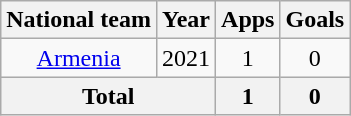<table class="wikitable" style="text-align:center">
<tr>
<th>National team</th>
<th>Year</th>
<th>Apps</th>
<th>Goals</th>
</tr>
<tr>
<td rowspan="1"><a href='#'>Armenia</a></td>
<td>2021</td>
<td>1</td>
<td>0</td>
</tr>
<tr>
<th colspan="2">Total</th>
<th>1</th>
<th>0</th>
</tr>
</table>
